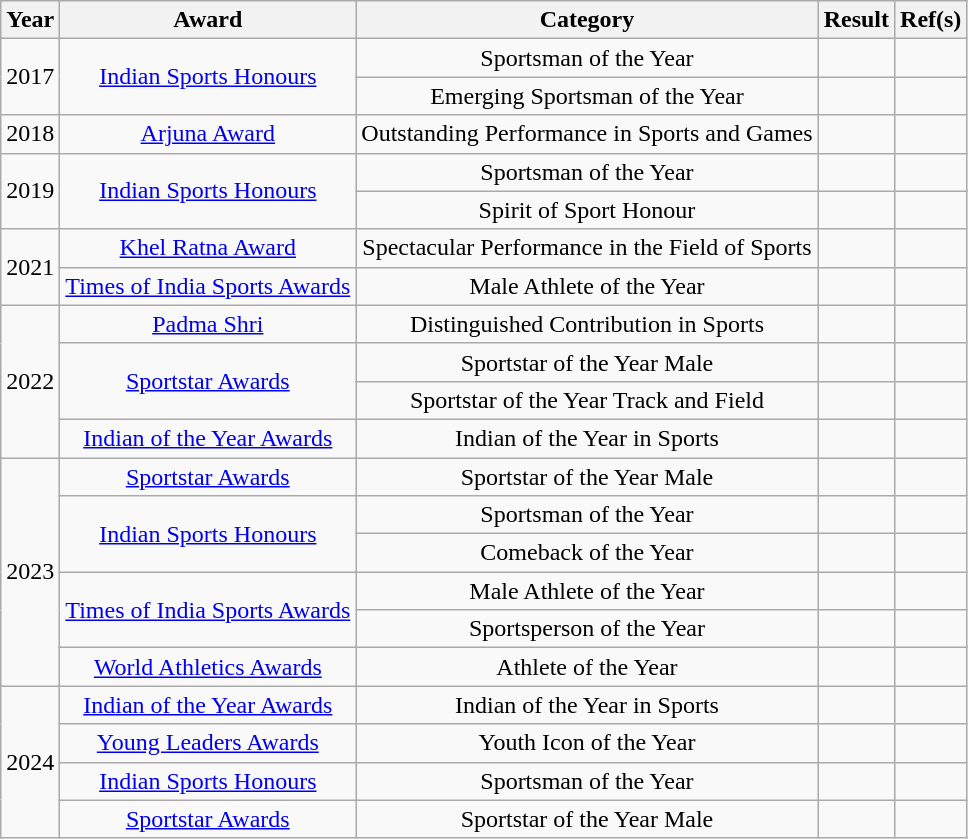<table class="wikitable" style="text-align:center;">
<tr>
<th>Year</th>
<th>Award</th>
<th>Category</th>
<th>Result</th>
<th>Ref(s)</th>
</tr>
<tr>
<td rowspan=2>2017</td>
<td rowspan=2><a href='#'>Indian Sports Honours</a></td>
<td>Sportsman of the Year</td>
<td></td>
<td></td>
</tr>
<tr>
<td>Emerging Sportsman of the Year</td>
<td></td>
<td></td>
</tr>
<tr>
<td>2018</td>
<td><a href='#'>Arjuna Award</a></td>
<td>Outstanding Performance in Sports and Games</td>
<td></td>
<td></td>
</tr>
<tr>
<td rowspan=2>2019</td>
<td rowspan=2><a href='#'>Indian Sports Honours</a></td>
<td>Sportsman of the Year</td>
<td></td>
<td></td>
</tr>
<tr>
<td>Spirit of Sport Honour</td>
<td></td>
<td></td>
</tr>
<tr>
<td rowspan=2>2021</td>
<td><a href='#'>Khel Ratna Award</a></td>
<td>Spectacular Performance in the Field of Sports</td>
<td></td>
<td></td>
</tr>
<tr>
<td><a href='#'>Times of India Sports Awards</a></td>
<td>Male Athlete of the Year</td>
<td></td>
<td></td>
</tr>
<tr>
<td rowspan=4>2022</td>
<td><a href='#'>Padma Shri</a></td>
<td>Distinguished Contribution in Sports</td>
<td></td>
<td></td>
</tr>
<tr>
<td rowspan=2><a href='#'>Sportstar Awards</a></td>
<td>Sportstar of the Year Male</td>
<td></td>
<td></td>
</tr>
<tr>
<td>Sportstar of the Year Track and Field</td>
<td></td>
<td></td>
</tr>
<tr>
<td><a href='#'>Indian of the Year Awards</a></td>
<td>Indian of the Year in Sports</td>
<td></td>
<td></td>
</tr>
<tr>
<td rowspan=6>2023</td>
<td><a href='#'>Sportstar Awards</a></td>
<td>Sportstar of the Year Male</td>
<td></td>
<td></td>
</tr>
<tr>
<td rowspan=2><a href='#'>Indian Sports Honours</a></td>
<td>Sportsman of the Year</td>
<td></td>
<td></td>
</tr>
<tr>
<td>Comeback of the Year</td>
<td></td>
<td></td>
</tr>
<tr>
<td rowspan=2><a href='#'>Times of India Sports Awards</a></td>
<td>Male Athlete of the Year</td>
<td></td>
<td></td>
</tr>
<tr>
<td>Sportsperson of the Year</td>
<td></td>
<td></td>
</tr>
<tr>
<td><a href='#'>World Athletics Awards</a></td>
<td>Athlete of the Year</td>
<td></td>
<td></td>
</tr>
<tr>
<td rowspan=4>2024</td>
<td><a href='#'>Indian of the Year Awards</a></td>
<td>Indian of the Year in Sports</td>
<td></td>
<td></td>
</tr>
<tr>
<td><a href='#'>Young Leaders Awards</a></td>
<td>Youth Icon of the Year</td>
<td></td>
<td></td>
</tr>
<tr>
<td><a href='#'>Indian Sports Honours</a></td>
<td>Sportsman of the Year</td>
<td></td>
<td></td>
</tr>
<tr>
<td><a href='#'>Sportstar Awards</a></td>
<td>Sportstar of the Year Male</td>
<td></td>
<td></td>
</tr>
</table>
